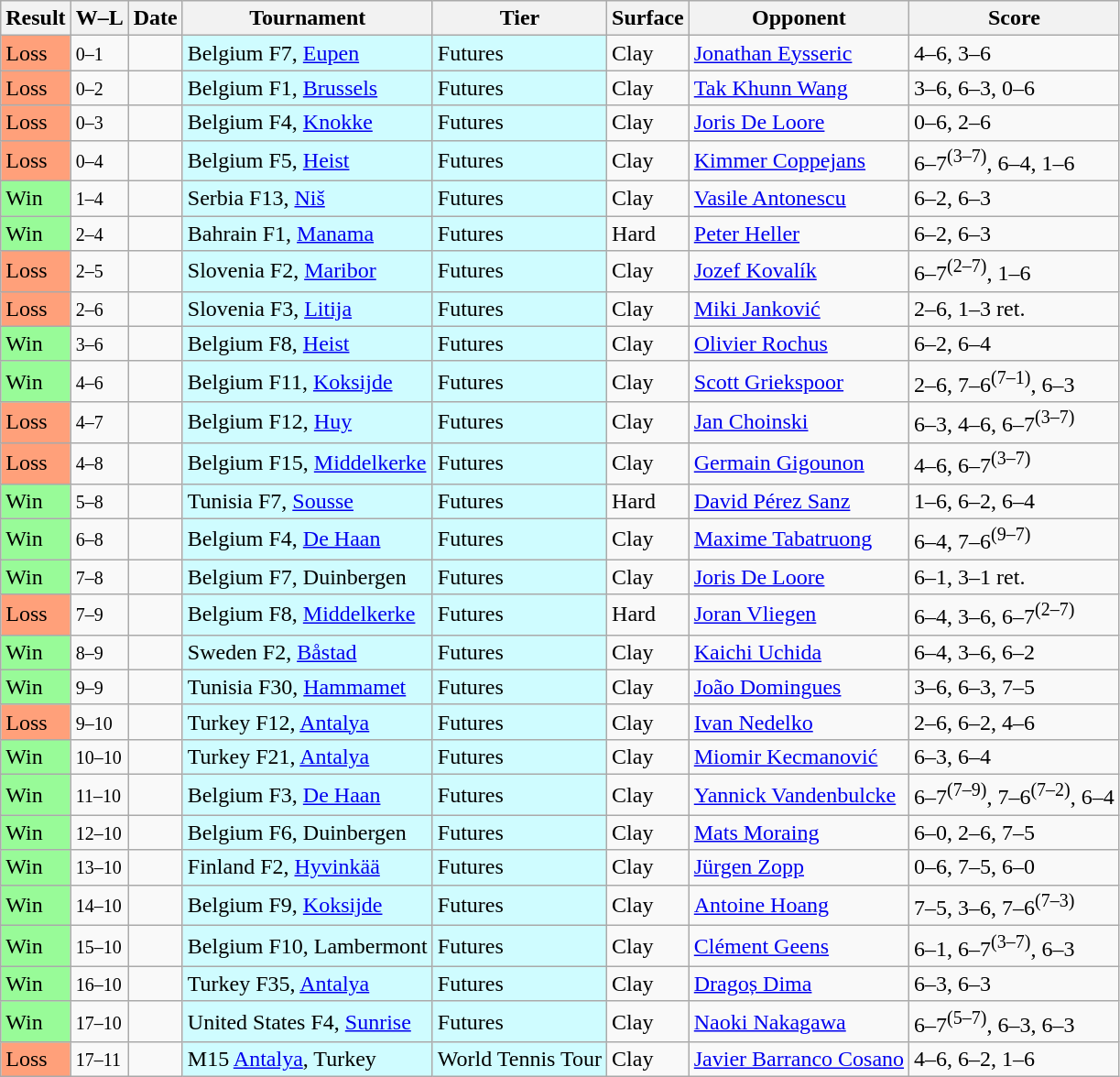<table class="sortable wikitable">
<tr>
<th>Result</th>
<th class="unsortable">W–L</th>
<th>Date</th>
<th>Tournament</th>
<th>Tier</th>
<th>Surface</th>
<th>Opponent</th>
<th class="unsortable">Score</th>
</tr>
<tr>
<td bgcolor=FFA07A>Loss</td>
<td><small>0–1</small></td>
<td></td>
<td style="background:#cffcff;">Belgium F7, <a href='#'>Eupen</a></td>
<td style="background:#cffcff;">Futures</td>
<td>Clay</td>
<td> <a href='#'>Jonathan Eysseric</a></td>
<td>4–6, 3–6</td>
</tr>
<tr>
<td bgcolor=FFA07A>Loss</td>
<td><small>0–2</small></td>
<td></td>
<td style="background:#cffcff;">Belgium F1, <a href='#'>Brussels</a></td>
<td style="background:#cffcff;">Futures</td>
<td>Clay</td>
<td> <a href='#'>Tak Khunn Wang</a></td>
<td>3–6, 6–3, 0–6</td>
</tr>
<tr>
<td bgcolor=FFA07A>Loss</td>
<td><small>0–3</small></td>
<td></td>
<td style="background:#cffcff;">Belgium F4, <a href='#'>Knokke</a></td>
<td style="background:#cffcff;">Futures</td>
<td>Clay</td>
<td> <a href='#'>Joris De Loore</a></td>
<td>0–6, 2–6</td>
</tr>
<tr>
<td bgcolor=FFA07A>Loss</td>
<td><small>0–4</small></td>
<td></td>
<td style="background:#cffcff;">Belgium F5, <a href='#'>Heist</a></td>
<td style="background:#cffcff;">Futures</td>
<td>Clay</td>
<td> <a href='#'>Kimmer Coppejans</a></td>
<td>6–7<sup>(3–7)</sup>, 6–4, 1–6</td>
</tr>
<tr>
<td bgcolor=98FB98>Win</td>
<td><small>1–4</small></td>
<td></td>
<td style="background:#cffcff;">Serbia F13, <a href='#'>Niš</a></td>
<td style="background:#cffcff;">Futures</td>
<td>Clay</td>
<td> <a href='#'>Vasile Antonescu</a></td>
<td>6–2, 6–3</td>
</tr>
<tr>
<td bgcolor=98FB98>Win</td>
<td><small>2–4</small></td>
<td></td>
<td style="background:#cffcff;">Bahrain F1, <a href='#'>Manama</a></td>
<td style="background:#cffcff;">Futures</td>
<td>Hard</td>
<td> <a href='#'>Peter Heller</a></td>
<td>6–2, 6–3</td>
</tr>
<tr>
<td bgcolor=FFA07A>Loss</td>
<td><small>2–5</small></td>
<td></td>
<td style="background:#cffcff;">Slovenia F2, <a href='#'>Maribor</a></td>
<td style="background:#cffcff;">Futures</td>
<td>Clay</td>
<td> <a href='#'>Jozef Kovalík</a></td>
<td>6–7<sup>(2–7)</sup>, 1–6</td>
</tr>
<tr>
<td bgcolor=FFA07A>Loss</td>
<td><small>2–6</small></td>
<td></td>
<td style="background:#cffcff;">Slovenia F3, <a href='#'>Litija</a></td>
<td style="background:#cffcff;">Futures</td>
<td>Clay</td>
<td> <a href='#'>Miki Janković</a></td>
<td>2–6, 1–3 ret.</td>
</tr>
<tr>
<td bgcolor=98FB98>Win</td>
<td><small>3–6</small></td>
<td></td>
<td style="background:#cffcff;">Belgium F8, <a href='#'>Heist</a></td>
<td style="background:#cffcff;">Futures</td>
<td>Clay</td>
<td> <a href='#'>Olivier Rochus</a></td>
<td>6–2, 6–4</td>
</tr>
<tr>
<td bgcolor=98FB98>Win</td>
<td><small>4–6</small></td>
<td></td>
<td style="background:#cffcff;">Belgium F11, <a href='#'>Koksijde</a></td>
<td style="background:#cffcff;">Futures</td>
<td>Clay</td>
<td> <a href='#'>Scott Griekspoor</a></td>
<td>2–6, 7–6<sup>(7–1)</sup>, 6–3</td>
</tr>
<tr>
<td bgcolor=FFA07A>Loss</td>
<td><small>4–7</small></td>
<td></td>
<td style="background:#cffcff;">Belgium F12, <a href='#'>Huy</a></td>
<td style="background:#cffcff;">Futures</td>
<td>Clay</td>
<td> <a href='#'>Jan Choinski</a></td>
<td>6–3, 4–6, 6–7<sup>(3–7)</sup></td>
</tr>
<tr>
<td bgcolor=FFA07A>Loss</td>
<td><small>4–8</small></td>
<td></td>
<td style="background:#cffcff;">Belgium F15, <a href='#'>Middelkerke</a></td>
<td style="background:#cffcff;">Futures</td>
<td>Clay</td>
<td> <a href='#'>Germain Gigounon</a></td>
<td>4–6, 6–7<sup>(3–7)</sup></td>
</tr>
<tr>
<td bgcolor=98FB98>Win</td>
<td><small>5–8</small></td>
<td></td>
<td style="background:#cffcff;">Tunisia F7, <a href='#'>Sousse</a></td>
<td style="background:#cffcff;">Futures</td>
<td>Hard</td>
<td> <a href='#'>David Pérez Sanz</a></td>
<td>1–6, 6–2, 6–4</td>
</tr>
<tr>
<td bgcolor=98FB98>Win</td>
<td><small>6–8</small></td>
<td></td>
<td style="background:#cffcff;">Belgium F4, <a href='#'>De Haan</a></td>
<td style="background:#cffcff;">Futures</td>
<td>Clay</td>
<td> <a href='#'>Maxime Tabatruong</a></td>
<td>6–4, 7–6<sup>(9–7)</sup></td>
</tr>
<tr>
<td bgcolor=98FB98>Win</td>
<td><small>7–8</small></td>
<td></td>
<td style="background:#cffcff;">Belgium F7, Duinbergen</td>
<td style="background:#cffcff;">Futures</td>
<td>Clay</td>
<td> <a href='#'>Joris De Loore</a></td>
<td>6–1, 3–1 ret.</td>
</tr>
<tr>
<td bgcolor=FFA07A>Loss</td>
<td><small>7–9</small></td>
<td></td>
<td style="background:#cffcff;">Belgium F8, <a href='#'>Middelkerke</a></td>
<td style="background:#cffcff;">Futures</td>
<td>Hard</td>
<td> <a href='#'>Joran Vliegen</a></td>
<td>6–4, 3–6, 6–7<sup>(2–7)</sup></td>
</tr>
<tr>
<td bgcolor=98FB98>Win</td>
<td><small>8–9</small></td>
<td></td>
<td style="background:#cffcff;">Sweden F2, <a href='#'>Båstad</a></td>
<td style="background:#cffcff;">Futures</td>
<td>Clay</td>
<td> <a href='#'>Kaichi Uchida</a></td>
<td>6–4, 3–6, 6–2</td>
</tr>
<tr>
<td bgcolor=98FB98>Win</td>
<td><small>9–9</small></td>
<td></td>
<td style="background:#cffcff;">Tunisia F30, <a href='#'>Hammamet</a></td>
<td style="background:#cffcff;">Futures</td>
<td>Clay</td>
<td> <a href='#'>João Domingues</a></td>
<td>3–6, 6–3, 7–5</td>
</tr>
<tr>
<td bgcolor=FFA07A>Loss</td>
<td><small>9–10</small></td>
<td></td>
<td style="background:#cffcff;">Turkey F12, <a href='#'>Antalya</a></td>
<td style="background:#cffcff;">Futures</td>
<td>Clay</td>
<td> <a href='#'>Ivan Nedelko</a></td>
<td>2–6, 6–2, 4–6</td>
</tr>
<tr>
<td bgcolor=98FB98>Win</td>
<td><small>10–10</small></td>
<td></td>
<td style="background:#cffcff;">Turkey F21, <a href='#'>Antalya</a></td>
<td style="background:#cffcff;">Futures</td>
<td>Clay</td>
<td> <a href='#'>Miomir Kecmanović</a></td>
<td>6–3, 6–4</td>
</tr>
<tr>
<td bgcolor=98FB98>Win</td>
<td><small>11–10</small></td>
<td></td>
<td style="background:#cffcff;">Belgium F3, <a href='#'>De Haan</a></td>
<td style="background:#cffcff;">Futures</td>
<td>Clay</td>
<td> <a href='#'>Yannick Vandenbulcke</a></td>
<td>6–7<sup>(7–9)</sup>, 7–6<sup>(7–2)</sup>, 6–4</td>
</tr>
<tr>
<td bgcolor=98FB98>Win</td>
<td><small>12–10</small></td>
<td></td>
<td style="background:#cffcff;">Belgium F6, Duinbergen</td>
<td style="background:#cffcff;">Futures</td>
<td>Clay</td>
<td> <a href='#'>Mats Moraing</a></td>
<td>6–0, 2–6, 7–5</td>
</tr>
<tr>
<td bgcolor=98FB98>Win</td>
<td><small>13–10</small></td>
<td></td>
<td style="background:#cffcff;">Finland F2, <a href='#'>Hyvinkää</a></td>
<td style="background:#cffcff;">Futures</td>
<td>Clay</td>
<td> <a href='#'>Jürgen Zopp</a></td>
<td>0–6, 7–5, 6–0</td>
</tr>
<tr>
<td bgcolor=98FB98>Win</td>
<td><small>14–10</small></td>
<td></td>
<td style="background:#cffcff;">Belgium F9, <a href='#'>Koksijde</a></td>
<td style="background:#cffcff;">Futures</td>
<td>Clay</td>
<td> <a href='#'>Antoine Hoang</a></td>
<td>7–5, 3–6, 7–6<sup>(7–3)</sup></td>
</tr>
<tr>
<td bgcolor=98FB98>Win</td>
<td><small>15–10</small></td>
<td></td>
<td style="background:#cffcff;">Belgium F10, Lambermont</td>
<td style="background:#cffcff;">Futures</td>
<td>Clay</td>
<td> <a href='#'>Clément Geens</a></td>
<td>6–1, 6–7<sup>(3–7)</sup>, 6–3</td>
</tr>
<tr>
<td bgcolor=98FB98>Win</td>
<td><small>16–10</small></td>
<td></td>
<td style="background:#cffcff;">Turkey F35, <a href='#'>Antalya</a></td>
<td style="background:#cffcff;">Futures</td>
<td>Clay</td>
<td> <a href='#'>Dragoș Dima</a></td>
<td>6–3, 6–3</td>
</tr>
<tr>
<td bgcolor=98FB98>Win</td>
<td><small>17–10</small></td>
<td></td>
<td style="background:#cffcff;">United States F4, <a href='#'>Sunrise</a></td>
<td style="background:#cffcff;">Futures</td>
<td>Clay</td>
<td> <a href='#'>Naoki Nakagawa</a></td>
<td>6–7<sup>(5–7)</sup>, 6–3, 6–3</td>
</tr>
<tr>
<td bgcolor=FFA07A>Loss</td>
<td><small>17–11</small></td>
<td></td>
<td style="background:#cffcff;">M15 <a href='#'>Antalya</a>, Turkey</td>
<td style="background:#cffcff;">World Tennis Tour</td>
<td>Clay</td>
<td> <a href='#'>Javier Barranco Cosano</a></td>
<td>4–6, 6–2, 1–6</td>
</tr>
</table>
